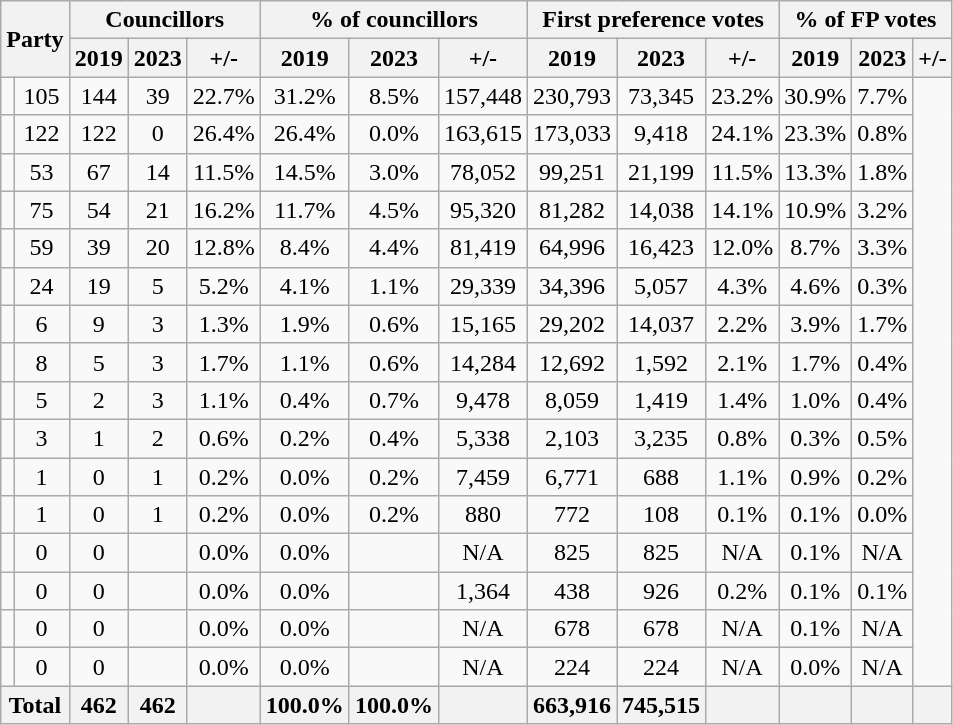<table class="wikitable" style="text-align:center">
<tr>
<th colspan=2 rowspan=2>Party</th>
<th colspan=3>Councillors</th>
<th colspan=3>% of councillors</th>
<th colspan=3>First preference votes</th>
<th colspan=3>% of FP votes</th>
</tr>
<tr>
<th>2019</th>
<th>2023</th>
<th>+/-</th>
<th>2019</th>
<th>2023</th>
<th>+/-</th>
<th>2019</th>
<th>2023</th>
<th>+/-</th>
<th>2019</th>
<th>2023</th>
<th>+/-</th>
</tr>
<tr>
<td></td>
<td>105</td>
<td>144</td>
<td> 39</td>
<td>22.7%</td>
<td>31.2%</td>
<td> 8.5%</td>
<td>157,448</td>
<td>230,793</td>
<td> 73,345</td>
<td>23.2%</td>
<td>30.9%</td>
<td> 7.7%</td>
</tr>
<tr>
<td></td>
<td>122</td>
<td>122</td>
<td> 0</td>
<td>26.4%</td>
<td>26.4%</td>
<td> 0.0%</td>
<td>163,615</td>
<td>173,033</td>
<td> 9,418</td>
<td>24.1%</td>
<td>23.3%</td>
<td> 0.8%</td>
</tr>
<tr>
<td></td>
<td>53</td>
<td>67</td>
<td> 14</td>
<td>11.5%</td>
<td>14.5%</td>
<td> 3.0%</td>
<td>78,052</td>
<td>99,251</td>
<td> 21,199</td>
<td>11.5%</td>
<td>13.3%</td>
<td> 1.8%</td>
</tr>
<tr>
<td></td>
<td>75</td>
<td>54</td>
<td> 21</td>
<td>16.2%</td>
<td>11.7%</td>
<td> 4.5%</td>
<td>95,320</td>
<td>81,282</td>
<td> 14,038</td>
<td>14.1%</td>
<td>10.9%</td>
<td> 3.2%</td>
</tr>
<tr>
<td></td>
<td>59</td>
<td>39</td>
<td> 20</td>
<td>12.8%</td>
<td>8.4%</td>
<td> 4.4%</td>
<td>81,419</td>
<td>64,996</td>
<td> 16,423</td>
<td>12.0%</td>
<td>8.7%</td>
<td> 3.3%</td>
</tr>
<tr>
<td></td>
<td>24</td>
<td>19</td>
<td> 5</td>
<td>5.2%</td>
<td>4.1%</td>
<td> 1.1%</td>
<td>29,339</td>
<td>34,396</td>
<td> 5,057</td>
<td>4.3%</td>
<td>4.6%</td>
<td> 0.3%</td>
</tr>
<tr>
<td></td>
<td>6</td>
<td>9</td>
<td> 3</td>
<td>1.3%</td>
<td>1.9%</td>
<td> 0.6%</td>
<td>15,165</td>
<td>29,202</td>
<td> 14,037</td>
<td>2.2%</td>
<td>3.9%</td>
<td> 1.7%</td>
</tr>
<tr>
<td></td>
<td>8</td>
<td>5</td>
<td> 3</td>
<td>1.7%</td>
<td>1.1%</td>
<td> 0.6%</td>
<td>14,284</td>
<td>12,692</td>
<td> 1,592</td>
<td>2.1%</td>
<td>1.7%</td>
<td> 0.4%</td>
</tr>
<tr>
<td></td>
<td>5</td>
<td>2</td>
<td> 3</td>
<td>1.1%</td>
<td>0.4%</td>
<td> 0.7%</td>
<td>9,478</td>
<td>8,059</td>
<td> 1,419</td>
<td>1.4%</td>
<td>1.0%</td>
<td> 0.4%</td>
</tr>
<tr>
<td></td>
<td>3</td>
<td>1</td>
<td> 2</td>
<td>0.6%</td>
<td>0.2%</td>
<td> 0.4%</td>
<td>5,338</td>
<td>2,103</td>
<td> 3,235</td>
<td>0.8%</td>
<td>0.3%</td>
<td> 0.5%</td>
</tr>
<tr>
<td></td>
<td>1</td>
<td>0</td>
<td> 1</td>
<td>0.2%</td>
<td>0.0%</td>
<td> 0.2%</td>
<td>7,459</td>
<td>6,771</td>
<td> 688</td>
<td>1.1%</td>
<td>0.9%</td>
<td> 0.2%</td>
</tr>
<tr>
<td></td>
<td>1</td>
<td>0</td>
<td> 1</td>
<td>0.2%</td>
<td>0.0%</td>
<td> 0.2%</td>
<td>880</td>
<td>772</td>
<td> 108</td>
<td>0.1%</td>
<td>0.1%</td>
<td> 0.0%</td>
</tr>
<tr>
<td></td>
<td>0</td>
<td>0</td>
<td></td>
<td>0.0%</td>
<td>0.0%</td>
<td></td>
<td>N/A</td>
<td>825</td>
<td> 825</td>
<td>N/A</td>
<td>0.1%</td>
<td>N/A</td>
</tr>
<tr>
<td></td>
<td>0</td>
<td>0</td>
<td></td>
<td>0.0%</td>
<td>0.0%</td>
<td></td>
<td>1,364</td>
<td>438</td>
<td> 926</td>
<td>0.2%</td>
<td>0.1%</td>
<td> 0.1%</td>
</tr>
<tr>
<td></td>
<td>0</td>
<td>0</td>
<td></td>
<td>0.0%</td>
<td>0.0%</td>
<td></td>
<td>N/A</td>
<td>678</td>
<td> 678</td>
<td>N/A</td>
<td>0.1%</td>
<td>N/A</td>
</tr>
<tr>
<td></td>
<td>0</td>
<td>0</td>
<td></td>
<td>0.0%</td>
<td>0.0%</td>
<td></td>
<td>N/A</td>
<td>224</td>
<td> 224</td>
<td>N/A</td>
<td>0.0%</td>
<td>N/A</td>
</tr>
<tr>
<th colspan=2>Total</th>
<th>462</th>
<th>462</th>
<th></th>
<th>100.0%</th>
<th>100.0%</th>
<th></th>
<th>663,916</th>
<th>745,515</th>
<th></th>
<th></th>
<th></th>
<th></th>
</tr>
</table>
